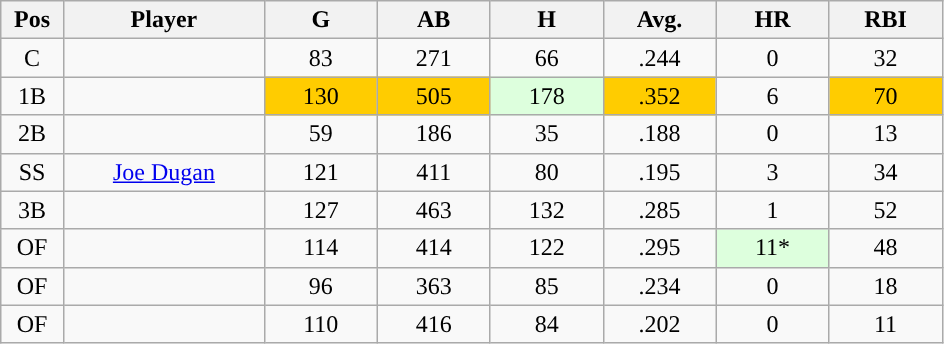<table class="wikitable sortable">
<tr>
<th bgcolor="#DDDDFF" width="5%">Pos</th>
<th bgcolor="#DDDDFF" width="16%">Player</th>
<th bgcolor="#DDDDFF" width="9%">G</th>
<th bgcolor="#DDDDFF" width="9%">AB</th>
<th bgcolor="#DDDDFF" width="9%">H</th>
<th bgcolor="#DDDDFF" width="9%">Avg.</th>
<th bgcolor="#DDDDFF" width="9%">HR</th>
<th bgcolor="#DDDDFF" width="9%">RBI</th>
</tr>
<tr align="center">
<td>C</td>
<td></td>
<td>83</td>
<td>271</td>
<td>66</td>
<td>.244</td>
<td>0</td>
<td>32</td>
</tr>
<tr align="center">
<td>1B</td>
<td></td>
<td style="background:#fc0;">130</td>
<td style="background:#fc0;">505</td>
<td style="background:#DDFFDD;">178</td>
<td style="background:#fc0;">.352</td>
<td>6</td>
<td style="background:#fc0;">70</td>
</tr>
<tr align="center">
<td>2B</td>
<td></td>
<td>59</td>
<td>186</td>
<td>35</td>
<td>.188</td>
<td>0</td>
<td>13</td>
</tr>
<tr align="center">
<td>SS</td>
<td><a href='#'>Joe Dugan</a></td>
<td>121</td>
<td>411</td>
<td>80</td>
<td>.195</td>
<td>3</td>
<td>34</td>
</tr>
<tr align=center>
<td>3B</td>
<td></td>
<td>127</td>
<td>463</td>
<td>132</td>
<td>.285</td>
<td>1</td>
<td>52</td>
</tr>
<tr align="center">
<td>OF</td>
<td></td>
<td>114</td>
<td>414</td>
<td>122</td>
<td>.295</td>
<td style="background:#DDFFDD;">11*</td>
<td>48</td>
</tr>
<tr align="center">
<td>OF</td>
<td></td>
<td>96</td>
<td>363</td>
<td>85</td>
<td>.234</td>
<td>0</td>
<td>18</td>
</tr>
<tr align="center">
<td>OF</td>
<td></td>
<td>110</td>
<td>416</td>
<td>84</td>
<td>.202</td>
<td>0</td>
<td>11</td>
</tr>
</table>
